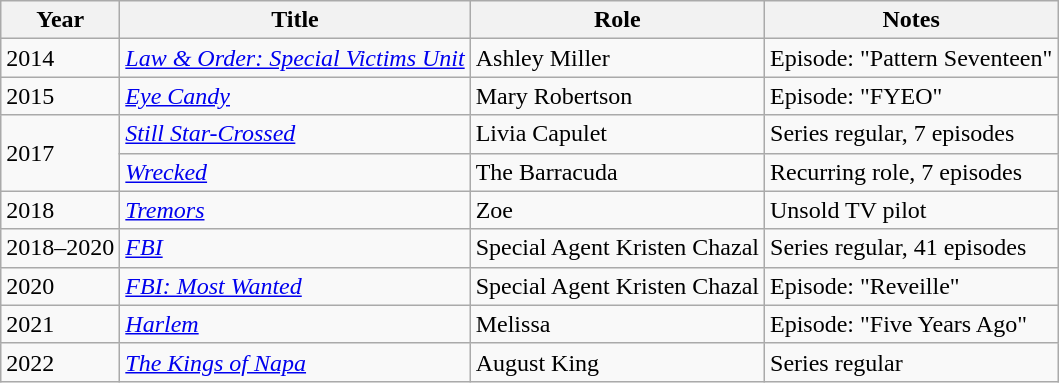<table class="wikitable">
<tr>
<th>Year</th>
<th>Title</th>
<th>Role</th>
<th>Notes</th>
</tr>
<tr>
<td>2014</td>
<td><em><a href='#'>Law & Order: Special Victims Unit</a></em></td>
<td>Ashley Miller</td>
<td>Episode: "Pattern Seventeen"</td>
</tr>
<tr>
<td>2015</td>
<td><em><a href='#'>Eye Candy</a></em></td>
<td>Mary Robertson</td>
<td>Episode: "FYEO"</td>
</tr>
<tr>
<td rowspan="2">2017</td>
<td><em><a href='#'>Still Star-Crossed</a></em></td>
<td>Livia Capulet</td>
<td>Series regular, 7 episodes</td>
</tr>
<tr>
<td><em><a href='#'>Wrecked</a></em></td>
<td>The Barracuda</td>
<td>Recurring role, 7 episodes</td>
</tr>
<tr>
<td>2018</td>
<td><em><a href='#'>Tremors</a></em></td>
<td>Zoe</td>
<td>Unsold TV pilot</td>
</tr>
<tr>
<td>2018–2020</td>
<td><em><a href='#'>FBI</a></em></td>
<td>Special Agent Kristen Chazal</td>
<td>Series regular, 41 episodes</td>
</tr>
<tr>
<td>2020</td>
<td><em><a href='#'>FBI: Most Wanted</a></em></td>
<td>Special Agent Kristen Chazal</td>
<td>Episode: "Reveille"</td>
</tr>
<tr>
<td>2021</td>
<td><em><a href='#'>Harlem</a></em></td>
<td>Melissa</td>
<td>Episode: "Five Years Ago"</td>
</tr>
<tr>
<td>2022</td>
<td><em><a href='#'>The Kings of Napa</a></em></td>
<td>August King</td>
<td>Series regular</td>
</tr>
</table>
